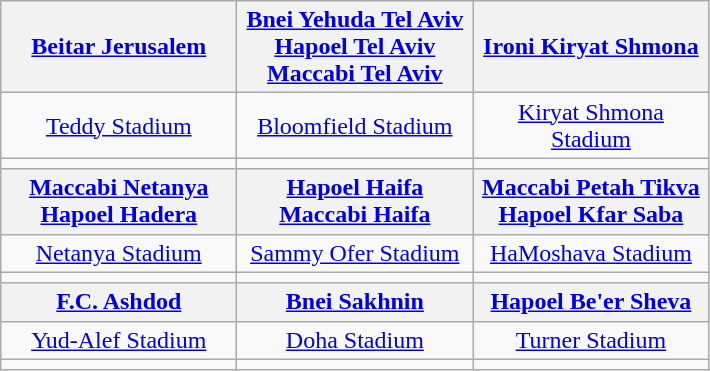<table class="wikitable" style="text-align:center">
<tr>
<th><a href='#'>Beitar Jerusalem</a></th>
<th><a href='#'>Bnei Yehuda Tel Aviv</a><br> <a href='#'>Hapoel Tel Aviv</a><br> <a href='#'>Maccabi Tel Aviv</a></th>
<th><a href='#'>Ironi Kiryat Shmona</a></th>
</tr>
<tr>
<td width=150><a href='#'>Teddy Stadium</a><br></td>
<td width=150><a href='#'>Bloomfield Stadium</a><br></td>
<td><a href='#'>Kiryat Shmona Stadium</a></td>
</tr>
<tr>
<td></td>
<td></td>
<td></td>
</tr>
<tr>
<th><a href='#'>Maccabi Netanya</a><br> <a href='#'>Hapoel Hadera</a></th>
<th><a href='#'>Hapoel Haifa</a><br> <a href='#'>Maccabi Haifa</a></th>
<th><a href='#'>Maccabi Petah Tikva</a><br> <a href='#'>Hapoel Kfar Saba</a></th>
</tr>
<tr>
<td width=150><a href='#'>Netanya Stadium</a><br></td>
<td width=150><a href='#'>Sammy Ofer Stadium</a><br></td>
<td width=150><a href='#'>HaMoshava Stadium</a></td>
</tr>
<tr>
<td></td>
<td></td>
<td></td>
</tr>
<tr>
<th><a href='#'>F.C. Ashdod</a></th>
<th><a href='#'>Bnei Sakhnin</a></th>
<th><a href='#'>Hapoel Be'er Sheva</a></th>
</tr>
<tr>
<td width=150><a href='#'>Yud-Alef Stadium</a></td>
<td width=150><a href='#'>Doha Stadium</a></td>
<td width=150><a href='#'>Turner Stadium</a></td>
</tr>
<tr>
<td></td>
<td></td>
<td></td>
</tr>
</table>
